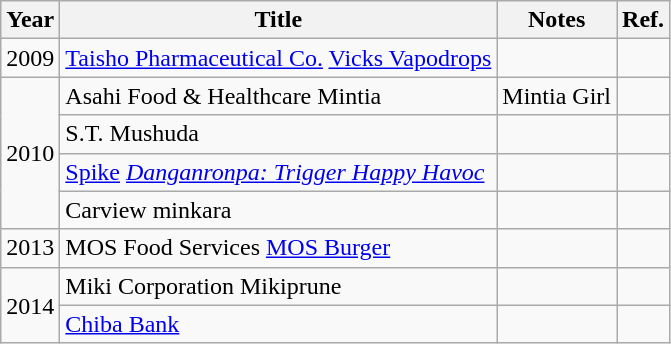<table class="wikitable">
<tr>
<th>Year</th>
<th>Title</th>
<th>Notes</th>
<th>Ref.</th>
</tr>
<tr>
<td>2009</td>
<td><a href='#'>Taisho Pharmaceutical Co.</a> <a href='#'>Vicks Vapodrops</a></td>
<td></td>
<td></td>
</tr>
<tr>
<td rowspan="4">2010</td>
<td>Asahi Food & Healthcare Mintia</td>
<td>Mintia Girl</td>
<td></td>
</tr>
<tr>
<td>S.T. Mushuda</td>
<td></td>
<td></td>
</tr>
<tr>
<td><a href='#'>Spike</a> <em><a href='#'>Danganronpa: Trigger Happy Havoc</a></em></td>
<td></td>
<td></td>
</tr>
<tr>
<td>Carview minkara</td>
<td></td>
<td></td>
</tr>
<tr>
<td>2013</td>
<td>MOS Food Services <a href='#'>MOS Burger</a></td>
<td></td>
<td></td>
</tr>
<tr>
<td rowspan="2">2014</td>
<td>Miki Corporation Mikiprune</td>
<td></td>
<td></td>
</tr>
<tr>
<td><a href='#'>Chiba Bank</a></td>
<td></td>
<td></td>
</tr>
</table>
